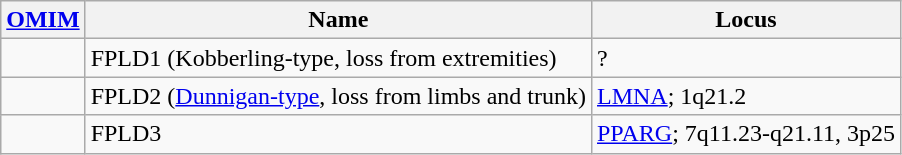<table class="wikitable">
<tr>
<th><a href='#'>OMIM</a></th>
<th>Name</th>
<th>Locus</th>
</tr>
<tr>
<td></td>
<td>FPLD1 (Kobberling-type, loss from extremities)</td>
<td>?</td>
</tr>
<tr>
<td></td>
<td>FPLD2	(<a href='#'>Dunnigan-type</a>, loss from limbs and trunk)</td>
<td><a href='#'>LMNA</a>; 1q21.2</td>
</tr>
<tr>
<td></td>
<td>FPLD3</td>
<td><a href='#'>PPARG</a>; 7q11.23-q21.11, 3p25</td>
</tr>
</table>
